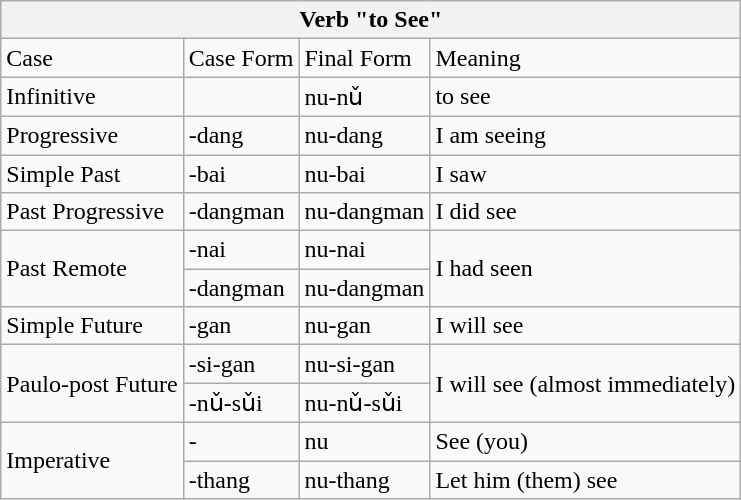<table class="wikitable">
<tr>
<th colspan="4">Verb "to See" </th>
</tr>
<tr>
<td>Case</td>
<td>Case Form</td>
<td>Final Form</td>
<td>Meaning</td>
</tr>
<tr>
<td>Infinitive</td>
<td></td>
<td>nu-nǔ</td>
<td>to see</td>
</tr>
<tr>
<td>Progressive</td>
<td>-dang</td>
<td>nu-dang</td>
<td>I am seeing</td>
</tr>
<tr>
<td>Simple Past</td>
<td>-bai</td>
<td>nu-bai</td>
<td>I saw</td>
</tr>
<tr>
<td>Past Progressive</td>
<td>-dangman</td>
<td>nu-dangman</td>
<td>I did see</td>
</tr>
<tr>
<td rowspan="2">Past Remote</td>
<td>-nai</td>
<td>nu-nai</td>
<td rowspan="2">I had seen</td>
</tr>
<tr>
<td>-dangman</td>
<td>nu-dangman</td>
</tr>
<tr>
<td>Simple Future</td>
<td>-gan</td>
<td>nu-gan</td>
<td>I will see</td>
</tr>
<tr>
<td rowspan="2">Paulo-post Future</td>
<td>-si-gan</td>
<td>nu-si-gan</td>
<td rowspan="2">I will see (almost immediately)</td>
</tr>
<tr>
<td>-nǔ-sǔi</td>
<td>nu-nǔ-sǔi</td>
</tr>
<tr>
<td rowspan="2">Imperative</td>
<td>-</td>
<td>nu</td>
<td>See (you)</td>
</tr>
<tr>
<td>-thang</td>
<td>nu-thang</td>
<td>Let him (them) see</td>
</tr>
</table>
